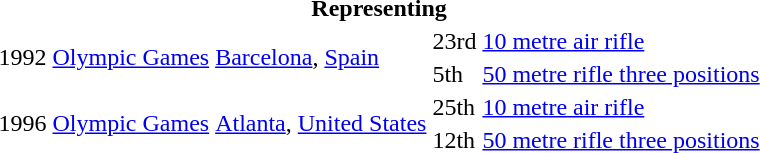<table>
<tr>
<th colspan="5">Representing </th>
</tr>
<tr>
<td rowspan=2>1992</td>
<td rowspan=2><a href='#'>Olympic Games</a></td>
<td rowspan=2><a href='#'>Barcelona</a>, <a href='#'>Spain</a></td>
<td>23rd</td>
<td><a href='#'>10 metre air rifle</a></td>
</tr>
<tr>
<td>5th</td>
<td><a href='#'>50 metre rifle three positions</a></td>
</tr>
<tr>
<td rowspan=2>1996</td>
<td rowspan=2><a href='#'>Olympic Games</a></td>
<td rowspan=2><a href='#'>Atlanta</a>, <a href='#'>United States</a></td>
<td>25th</td>
<td><a href='#'>10 metre air rifle</a></td>
</tr>
<tr>
<td>12th</td>
<td><a href='#'>50 metre rifle three positions</a></td>
</tr>
<tr>
</tr>
</table>
